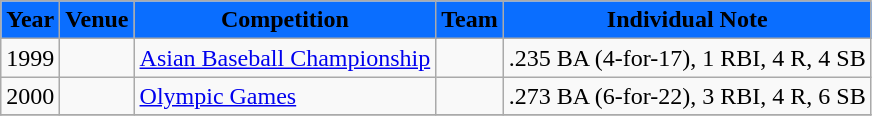<table class="wikitable">
<tr>
<th style="background:#0A6EFF"><span>Year</span></th>
<th style="background:#0A6EFF"><span>Venue</span></th>
<th style="background:#0A6EFF"><span>Competition</span></th>
<th style="background:#0A6EFF"><span>Team</span></th>
<th style="background:#0A6EFF"><span>Individual Note</span></th>
</tr>
<tr>
<td>1999</td>
<td></td>
<td><a href='#'>Asian Baseball Championship</a></td>
<td style="text-align:center"></td>
<td>.235 BA (4-for-17), 1 RBI, 4 R, 4 SB</td>
</tr>
<tr>
<td>2000</td>
<td></td>
<td><a href='#'>Olympic Games</a></td>
<td style="text-align:center"></td>
<td>.273 BA (6-for-22), 3 RBI, 4 R, 6 SB</td>
</tr>
<tr>
</tr>
</table>
